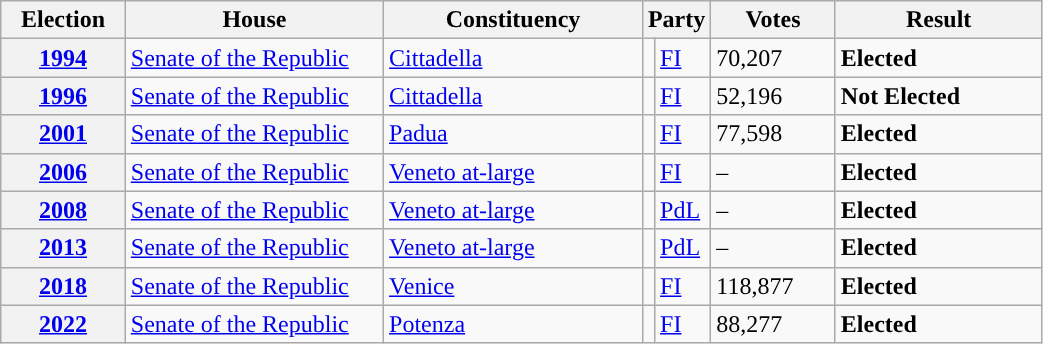<table class=wikitable style="width:55%; border:1px #AAAAFF solid">
<tr>
<th width=12%>Election</th>
<th width=25%>House</th>
<th width=25%>Constituency</th>
<th width=5% colspan="2">Party</th>
<th width=12%>Votes</th>
<th width=20%>Result</th>
</tr>
<tr>
<th><a href='#'>1994</a></th>
<td><a href='#'>Senate of the Republic</a></td>
<td><a href='#'>Cittadella</a></td>
<td></td>
<td><a href='#'>FI</a></td>
<td>70,207</td>
<td> <strong>Elected</strong></td>
</tr>
<tr>
<th><a href='#'>1996</a></th>
<td><a href='#'>Senate of the Republic</a></td>
<td><a href='#'>Cittadella</a></td>
<td></td>
<td><a href='#'>FI</a></td>
<td>52,196</td>
<td> <strong>Not Elected</strong></td>
</tr>
<tr>
<th><a href='#'>2001</a></th>
<td><a href='#'>Senate of the Republic</a></td>
<td><a href='#'>Padua</a></td>
<td></td>
<td><a href='#'>FI</a></td>
<td>77,598</td>
<td> <strong>Elected</strong></td>
</tr>
<tr>
<th><a href='#'>2006</a></th>
<td><a href='#'>Senate of the Republic</a></td>
<td><a href='#'>Veneto at-large</a></td>
<td></td>
<td><a href='#'>FI</a></td>
<td>–</td>
<td> <strong>Elected</strong></td>
</tr>
<tr>
<th><a href='#'>2008</a></th>
<td><a href='#'>Senate of the Republic</a></td>
<td><a href='#'>Veneto at-large</a></td>
<td></td>
<td><a href='#'>PdL</a></td>
<td>–</td>
<td> <strong>Elected</strong></td>
</tr>
<tr>
<th><a href='#'>2013</a></th>
<td><a href='#'>Senate of the Republic</a></td>
<td><a href='#'>Veneto at-large</a></td>
<td></td>
<td><a href='#'>PdL</a></td>
<td>–</td>
<td> <strong>Elected</strong></td>
</tr>
<tr>
<th><a href='#'>2018</a></th>
<td><a href='#'>Senate of the Republic</a></td>
<td><a href='#'>Venice</a></td>
<td></td>
<td><a href='#'>FI</a></td>
<td>118,877</td>
<td> <strong>Elected</strong></td>
</tr>
<tr>
<th><a href='#'>2022</a></th>
<td><a href='#'>Senate of the Republic</a></td>
<td><a href='#'>Potenza</a></td>
<td></td>
<td><a href='#'>FI</a></td>
<td>88,277</td>
<td> <strong>Elected</strong></td>
</tr>
</table>
